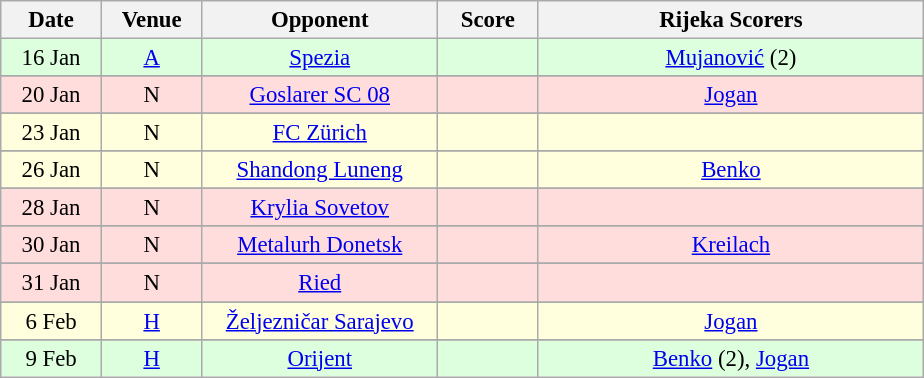<table class="wikitable" style="text-align: center; font-size:95%;">
<tr>
<th width="60">Date</th>
<th width="60">Venue</th>
<th width="150">Opponent</th>
<th width="60">Score</th>
<th width="250">Rijeka Scorers</th>
</tr>
<tr bgcolor="#ddffdd">
<td>16 Jan</td>
<td><a href='#'>A</a></td>
<td> <a href='#'>Spezia</a></td>
<td></td>
<td><a href='#'>Mujanović</a> (2)</td>
</tr>
<tr>
</tr>
<tr>
</tr>
<tr bgcolor="#ffdddd">
<td>20 Jan</td>
<td>N </td>
<td> <a href='#'>Goslarer SC 08</a></td>
<td></td>
<td><a href='#'>Jogan</a></td>
</tr>
<tr>
</tr>
<tr>
</tr>
<tr bgcolor="#ffffdd">
<td>23 Jan</td>
<td>N </td>
<td> <a href='#'>FC Zürich</a></td>
<td></td>
<td></td>
</tr>
<tr>
</tr>
<tr bgcolor="#ffffdd">
<td>26 Jan</td>
<td>N </td>
<td> <a href='#'>Shandong Luneng</a></td>
<td></td>
<td><a href='#'>Benko</a></td>
</tr>
<tr>
</tr>
<tr bgcolor="#ffdddd">
<td>28 Jan</td>
<td>N </td>
<td> <a href='#'>Krylia Sovetov</a></td>
<td></td>
<td></td>
</tr>
<tr>
</tr>
<tr bgcolor="#ffdddd">
<td>30 Jan</td>
<td>N </td>
<td> <a href='#'>Metalurh Donetsk</a></td>
<td></td>
<td><a href='#'>Kreilach</a></td>
</tr>
<tr>
</tr>
<tr bgcolor="#ffdddd">
<td>31 Jan</td>
<td>N </td>
<td> <a href='#'>Ried</a></td>
<td></td>
<td></td>
</tr>
<tr>
</tr>
<tr bgcolor="#ffffdd">
<td>6 Feb</td>
<td><a href='#'>H</a></td>
<td> <a href='#'>Željezničar Sarajevo</a></td>
<td></td>
<td><a href='#'>Jogan</a></td>
</tr>
<tr>
</tr>
<tr bgcolor="#ddffdd">
<td>9 Feb</td>
<td><a href='#'>H</a></td>
<td> <a href='#'>Orijent</a></td>
<td></td>
<td><a href='#'>Benko</a> (2), <a href='#'>Jogan</a></td>
</tr>
</table>
